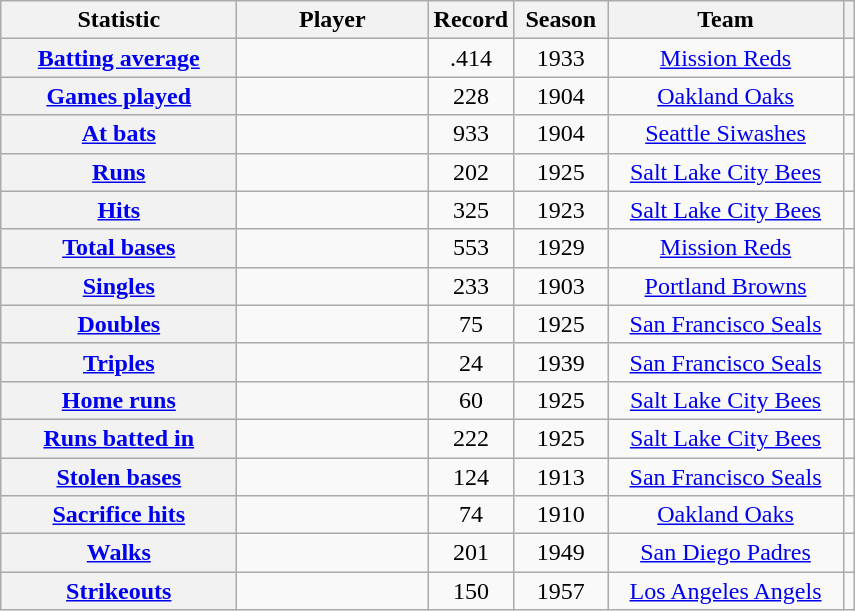<table class="wikitable sortable plainrowheaders" style="text-align:center">
<tr>
<th scope="col" width="150px">Statistic</th>
<th scope="col" width="120px">Player</th>
<th scope="col" width="50px" class="unsortable">Record</th>
<th scope="col" width="55px">Season</th>
<th scope="col" width="150px">Team</th>
<th scope="col" class="unsortable"></th>
</tr>
<tr>
<th scope="row" style="text-align:center"><a href='#'>Batting average</a></th>
<td></td>
<td>.414</td>
<td>1933</td>
<td><a href='#'>Mission Reds</a></td>
<td></td>
</tr>
<tr>
<th scope="row" style="text-align:center"><a href='#'>Games played</a></th>
<td></td>
<td>228</td>
<td>1904</td>
<td><a href='#'>Oakland Oaks</a></td>
<td></td>
</tr>
<tr>
<th scope="row" style="text-align:center"><a href='#'>At bats</a></th>
<td></td>
<td>933</td>
<td>1904</td>
<td><a href='#'>Seattle Siwashes</a></td>
<td></td>
</tr>
<tr>
<th scope="row" style="text-align:center"><a href='#'>Runs</a></th>
<td></td>
<td>202</td>
<td>1925</td>
<td><a href='#'>Salt Lake City Bees</a></td>
<td></td>
</tr>
<tr>
<th scope="row" style="text-align:center"><a href='#'>Hits</a></th>
<td></td>
<td>325</td>
<td>1923</td>
<td><a href='#'>Salt Lake City Bees</a></td>
<td></td>
</tr>
<tr>
<th scope="row" style="text-align:center"><a href='#'>Total bases</a></th>
<td></td>
<td>553</td>
<td>1929</td>
<td><a href='#'>Mission Reds</a></td>
<td></td>
</tr>
<tr>
<th scope="row" style="text-align:center"><a href='#'>Singles</a></th>
<td></td>
<td>233</td>
<td>1903</td>
<td><a href='#'>Portland Browns</a></td>
<td></td>
</tr>
<tr>
<th scope="row" style="text-align:center"><a href='#'>Doubles</a></th>
<td></td>
<td>75</td>
<td>1925</td>
<td><a href='#'>San Francisco Seals</a></td>
<td></td>
</tr>
<tr>
<th scope="row" style="text-align:center"><a href='#'>Triples</a></th>
<td></td>
<td>24</td>
<td>1939</td>
<td><a href='#'>San Francisco Seals</a></td>
<td></td>
</tr>
<tr>
<th scope="row" style="text-align:center"><a href='#'>Home runs</a></th>
<td></td>
<td>60</td>
<td>1925</td>
<td><a href='#'>Salt Lake City Bees</a></td>
<td></td>
</tr>
<tr>
<th scope="row" style="text-align:center"><a href='#'>Runs batted in</a></th>
<td></td>
<td>222</td>
<td>1925</td>
<td><a href='#'>Salt Lake City Bees</a></td>
<td></td>
</tr>
<tr>
<th scope="row" style="text-align:center"><a href='#'>Stolen bases</a></th>
<td></td>
<td>124</td>
<td>1913</td>
<td><a href='#'>San Francisco Seals</a></td>
<td></td>
</tr>
<tr>
<th scope="row" style="text-align:center"><a href='#'>Sacrifice hits</a></th>
<td></td>
<td>74</td>
<td>1910</td>
<td><a href='#'>Oakland Oaks</a></td>
<td></td>
</tr>
<tr>
<th scope="row" style="text-align:center"><a href='#'>Walks</a></th>
<td></td>
<td>201</td>
<td>1949</td>
<td><a href='#'>San Diego Padres</a></td>
<td></td>
</tr>
<tr>
<th scope="row" style="text-align:center"><a href='#'>Strikeouts</a></th>
<td></td>
<td>150</td>
<td>1957</td>
<td><a href='#'>Los Angeles Angels</a></td>
<td></td>
</tr>
</table>
